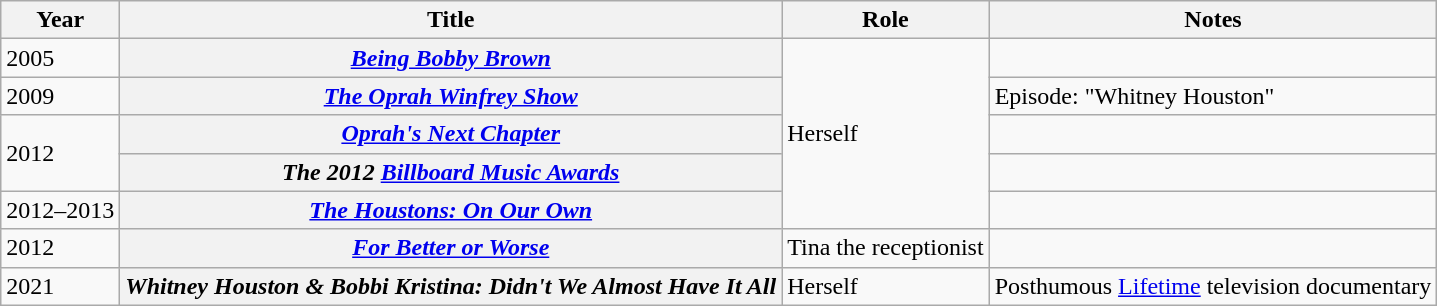<table class="wikitable sortable plainrowheaders">
<tr>
<th scope="col">Year</th>
<th scope="col">Title</th>
<th scope="col" class="unsortable">Role</th>
<th scope="col" class="unsortable">Notes</th>
</tr>
<tr>
<td>2005</td>
<th scope="row"><em><a href='#'>Being Bobby Brown</a></em></th>
<td rowspan="5">Herself</td>
<td></td>
</tr>
<tr>
<td>2009</td>
<th scope="row"><em><a href='#'>The Oprah Winfrey Show</a></em></th>
<td>Episode: "Whitney Houston"</td>
</tr>
<tr>
<td rowspan="2">2012</td>
<th scope="row"><em><a href='#'>Oprah's Next Chapter</a></em></th>
<td></td>
</tr>
<tr>
<th scope="row"><em>The 2012 <a href='#'>Billboard Music Awards</a></em></th>
<td></td>
</tr>
<tr>
<td>2012–2013</td>
<th scope="row"><em><a href='#'>The Houstons: On Our Own</a></em></th>
<td></td>
</tr>
<tr>
<td>2012</td>
<th scope="row"><em><a href='#'>For Better or Worse</a></em></th>
<td>Tina the receptionist</td>
<td></td>
</tr>
<tr>
<td>2021</td>
<th scope="row"><em>Whitney Houston & Bobbi Kristina: Didn't We Almost Have It All</em></th>
<td>Herself</td>
<td>Posthumous <a href='#'>Lifetime</a> television documentary</td>
</tr>
</table>
